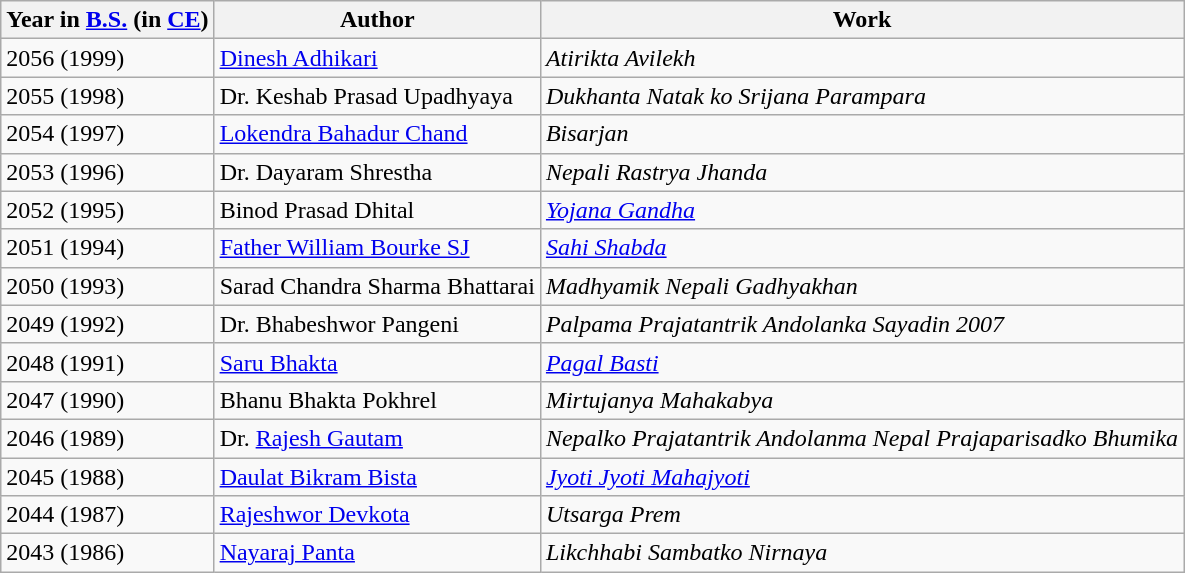<table class="wikitable sortable mw-collapsible">
<tr>
<th style="font-weight:bold;">Year in <a href='#'>B.S.</a> (in <a href='#'>CE</a>)</th>
<th style="font-weight:bold;">Author</th>
<th style="font-weight:bold;">Work</th>
</tr>
<tr>
<td>2056 (1999)</td>
<td><a href='#'>Dinesh Adhikari</a></td>
<td><em>Atirikta Avilekh</em></td>
</tr>
<tr>
<td>2055 (1998)</td>
<td>Dr. Keshab Prasad Upadhyaya</td>
<td><em>Dukhanta Natak ko Srijana Parampara</em></td>
</tr>
<tr>
<td>2054 (1997)</td>
<td><a href='#'>Lokendra Bahadur Chand</a></td>
<td><em>Bisarjan</em></td>
</tr>
<tr>
<td>2053 (1996)</td>
<td>Dr. Dayaram Shrestha</td>
<td><em>Nepali Rastrya Jhanda</em></td>
</tr>
<tr>
<td>2052 (1995)</td>
<td>Binod Prasad Dhital</td>
<td><em><a href='#'>Yojana Gandha</a></em></td>
</tr>
<tr>
<td>2051 (1994)</td>
<td><a href='#'>Father William Bourke SJ</a></td>
<td><em><a href='#'>Sahi Shabda</a></em></td>
</tr>
<tr>
<td>2050 (1993)</td>
<td>Sarad Chandra Sharma Bhattarai</td>
<td><em>Madhyamik Nepali Gadhyakhan</em></td>
</tr>
<tr>
<td>2049 (1992)</td>
<td>Dr. Bhabeshwor Pangeni</td>
<td><em>Palpama Prajatantrik Andolanka Sayadin 2007</em></td>
</tr>
<tr>
<td>2048 (1991)</td>
<td><a href='#'>Saru Bhakta</a></td>
<td><em><a href='#'>Pagal Basti</a></em></td>
</tr>
<tr>
<td>2047 (1990)</td>
<td>Bhanu Bhakta Pokhrel</td>
<td><em>Mirtujanya Mahakabya</em></td>
</tr>
<tr>
<td>2046 (1989)</td>
<td>Dr. <a href='#'>Rajesh Gautam</a></td>
<td><em>Nepalko Prajatantrik Andolanma Nepal Prajaparisadko Bhumika</em></td>
</tr>
<tr>
<td>2045 (1988)</td>
<td><a href='#'>Daulat Bikram Bista</a></td>
<td><em><a href='#'>Jyoti Jyoti Mahajyoti</a></em></td>
</tr>
<tr>
<td>2044 (1987)</td>
<td><a href='#'>Rajeshwor Devkota</a></td>
<td><em>Utsarga Prem</em></td>
</tr>
<tr>
<td>2043 (1986)</td>
<td><a href='#'>Nayaraj Panta</a></td>
<td><em>Likchhabi Sambatko Nirnaya</em></td>
</tr>
</table>
